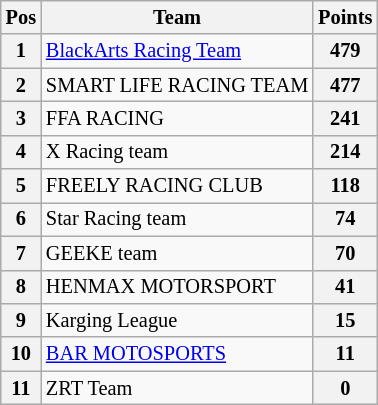<table class="wikitable" style="font-size: 85%">
<tr>
<th>Pos</th>
<th>Team</th>
<th>Points</th>
</tr>
<tr>
<th>1</th>
<td> <a href='#'>BlackArts Racing Team</a></td>
<th>479</th>
</tr>
<tr>
<th>2</th>
<td> SMART LIFE RACING TEAM</td>
<th>477</th>
</tr>
<tr>
<th>3</th>
<td> FFA RACING</td>
<th>241</th>
</tr>
<tr>
<th>4</th>
<td> X Racing team</td>
<th>214</th>
</tr>
<tr>
<th>5</th>
<td> FREELY RACING CLUB</td>
<th>118</th>
</tr>
<tr>
<th>6</th>
<td> Star Racing team</td>
<th>74</th>
</tr>
<tr>
<th>7</th>
<td> GEEKE team</td>
<th>70</th>
</tr>
<tr>
<th>8</th>
<td> HENMAX MOTORSPORT</td>
<th>41</th>
</tr>
<tr>
<th>9</th>
<td> Karging League</td>
<th>15</th>
</tr>
<tr>
<th>10</th>
<td> <a href='#'>BAR MOTOSPORTS</a></td>
<th>11</th>
</tr>
<tr>
<th>11</th>
<td> ZRT Team</td>
<th>0</th>
</tr>
</table>
